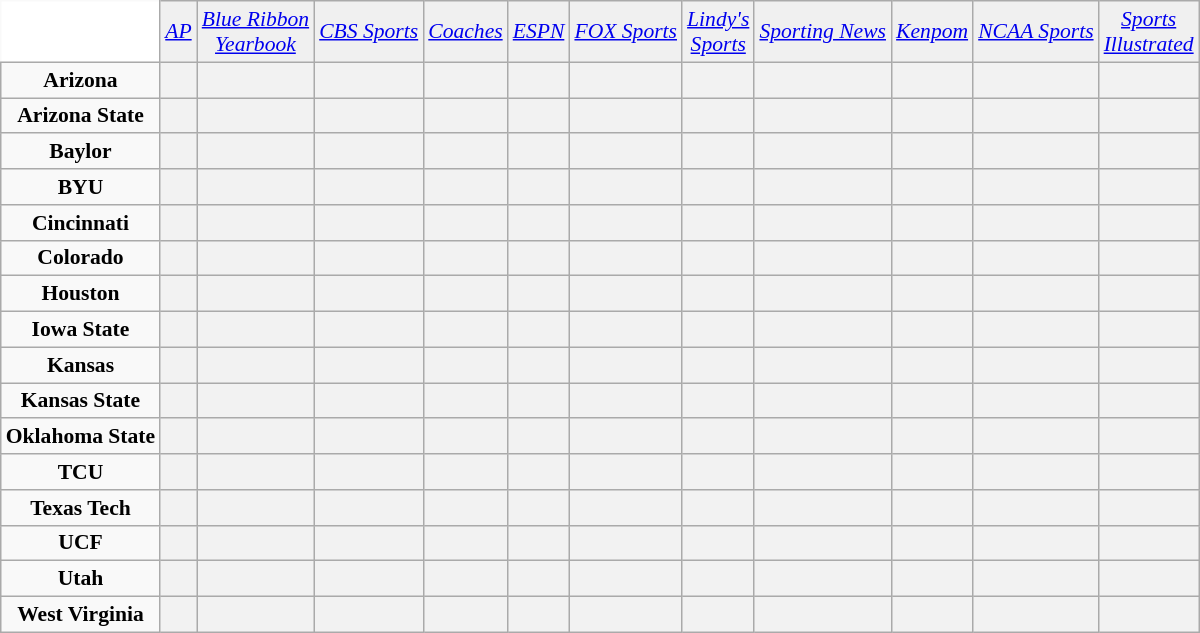<table class="wikitable" style="white-space:nowrap; font-size:90%;">
<tr>
<td style="background:white; border-top-style:hidden; border-left-style:hidden;"></td>
<td align="center" style="background:#f0f0f0;"><em><a href='#'>AP</a></em></td>
<td align="center" style="background:#f0f0f0;"><em><a href='#'>Blue Ribbon<br>Yearbook</a></em></td>
<td align="center" style="background:#f0f0f0;"><em><a href='#'>CBS Sports</a></em></td>
<td align="center" style="background:#f0f0f0;"><em><a href='#'>Coaches</a></em></td>
<td align="center" style="background:#f0f0f0;"><em><a href='#'>ESPN</a></em></td>
<td align="center" style="background:#f0f0f0;"><em><a href='#'>FOX Sports</a></em></td>
<td align="center" style="background:#f0f0f0;"><em><a href='#'>Lindy's<br>Sports</a></em></td>
<td align="center" style="background:#f0f0f0;"><em><a href='#'>Sporting News</a></em></td>
<td align="center" style="background:#f0f0f0;"><em><a href='#'>Kenpom</a></em></td>
<td align="center" style="background:#f0f0f0;"><em><a href='#'>NCAA Sports</a></em></td>
<td align="center" style="background:#f0f0f0;"><em><a href='#'>Sports<br>Illustrated</a></em></td>
</tr>
<tr style="text-align:center;">
<td><strong>Arizona</strong></td>
<th></th>
<th></th>
<th></th>
<th></th>
<th></th>
<th></th>
<th></th>
<th></th>
<th></th>
<th></th>
<th></th>
</tr>
<tr style="text-align:center;">
<td><strong>Arizona State</strong></td>
<th></th>
<th></th>
<th></th>
<th></th>
<th></th>
<th></th>
<th></th>
<th></th>
<th></th>
<th></th>
<th></th>
</tr>
<tr style="text-align:center;">
<td><strong>Baylor</strong></td>
<th></th>
<th></th>
<th></th>
<th></th>
<th></th>
<th></th>
<th></th>
<th></th>
<th></th>
<th></th>
<th></th>
</tr>
<tr style="text-align:center;">
<td><strong>BYU</strong></td>
<th></th>
<th></th>
<th></th>
<th></th>
<th></th>
<th></th>
<th></th>
<th></th>
<th></th>
<th></th>
<th></th>
</tr>
<tr style="text-align:center;">
<td><strong>Cincinnati</strong></td>
<th></th>
<th></th>
<th></th>
<th></th>
<th></th>
<th></th>
<th></th>
<th></th>
<th></th>
<th></th>
<th></th>
</tr>
<tr style="text-align:center;">
<td><strong>Colorado</strong></td>
<th></th>
<th></th>
<th></th>
<th></th>
<th></th>
<th></th>
<th></th>
<th></th>
<th></th>
<th></th>
<th></th>
</tr>
<tr style="text-align:center;">
<td><strong>Houston</strong></td>
<th></th>
<th></th>
<th></th>
<th></th>
<th></th>
<th></th>
<th></th>
<th></th>
<th></th>
<th></th>
<th></th>
</tr>
<tr style="text-align:center;">
<td><strong>Iowa State</strong></td>
<th></th>
<th></th>
<th></th>
<th></th>
<th></th>
<th></th>
<th></th>
<th></th>
<th></th>
<th></th>
<th></th>
</tr>
<tr style="text-align:center;">
<td><strong>Kansas</strong></td>
<th></th>
<th></th>
<th></th>
<th></th>
<th></th>
<th></th>
<th></th>
<th></th>
<th></th>
<th></th>
<th></th>
</tr>
<tr style="text-align:center;">
<td><strong>Kansas State</strong></td>
<th></th>
<th></th>
<th></th>
<th></th>
<th></th>
<th></th>
<th></th>
<th></th>
<th></th>
<th></th>
<th></th>
</tr>
<tr style="text-align:center;">
<td><strong>Oklahoma State</strong></td>
<th></th>
<th></th>
<th></th>
<th></th>
<th></th>
<th></th>
<th></th>
<th></th>
<th></th>
<th></th>
<th></th>
</tr>
<tr style="text-align:center;">
<td><strong>TCU</strong></td>
<th></th>
<th></th>
<th></th>
<th></th>
<th></th>
<th></th>
<th></th>
<th></th>
<th></th>
<th></th>
<th></th>
</tr>
<tr style="text-align:center;">
<td><strong>Texas Tech</strong></td>
<th></th>
<th></th>
<th></th>
<th></th>
<th></th>
<th></th>
<th></th>
<th></th>
<th></th>
<th></th>
<th></th>
</tr>
<tr style="text-align:center;">
<td><strong>UCF</strong></td>
<th></th>
<th></th>
<th></th>
<th></th>
<th></th>
<th></th>
<th></th>
<th></th>
<th></th>
<th></th>
<th></th>
</tr>
<tr style="text-align:center;">
<td><strong>Utah</strong></td>
<th></th>
<th></th>
<th></th>
<th></th>
<th></th>
<th></th>
<th></th>
<th></th>
<th></th>
<th></th>
<th></th>
</tr>
<tr style="text-align:center;">
<td><strong>West Virginia</strong></td>
<th></th>
<th></th>
<th></th>
<th></th>
<th></th>
<th></th>
<th></th>
<th></th>
<th></th>
<th></th>
<th></th>
</tr>
</table>
